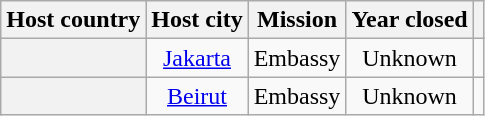<table class="wikitable plainrowheaders" style="text-align:center;">
<tr>
<th scope="col">Host country</th>
<th scope="col">Host city</th>
<th scope="col">Mission</th>
<th scope="col">Year closed</th>
<th scope="col"></th>
</tr>
<tr>
<th scope="row"></th>
<td><a href='#'>Jakarta</a></td>
<td>Embassy</td>
<td>Unknown</td>
<td></td>
</tr>
<tr>
<th scope="row"></th>
<td><a href='#'>Beirut</a></td>
<td>Embassy</td>
<td>Unknown</td>
<td></td>
</tr>
</table>
